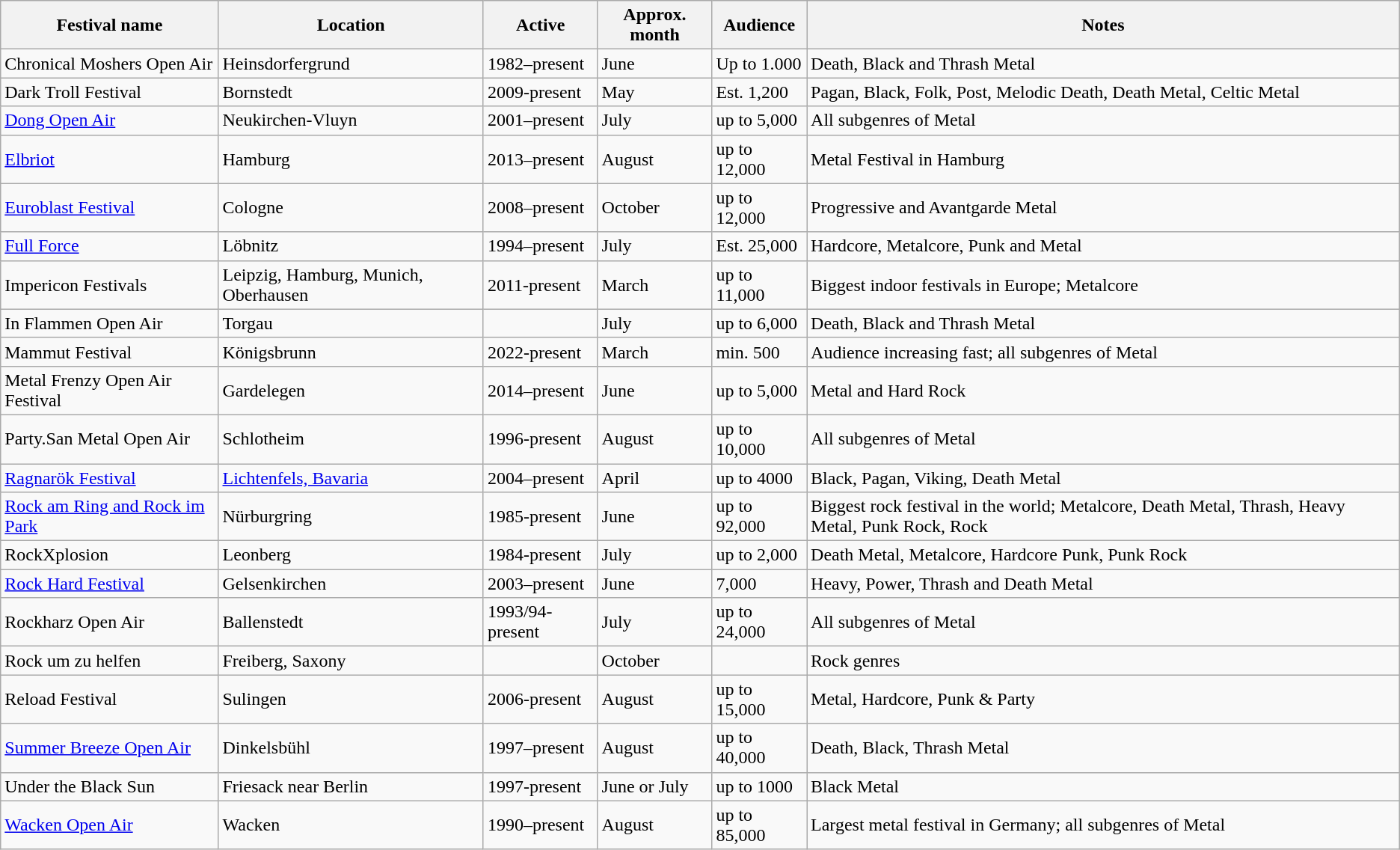<table class="wikitable sortable">
<tr>
<th>Festival name</th>
<th class="unsortable">Location</th>
<th>Active</th>
<th class="wikitable sortable">Approx. month</th>
<th class=unsortable>Audience</th>
<th class="unsortable">Notes</th>
</tr>
<tr>
<td>Chronical Moshers Open Air</td>
<td>Heinsdorfergrund</td>
<td>1982–present</td>
<td>June</td>
<td>Up to 1.000</td>
<td>Death, Black and Thrash Metal</td>
</tr>
<tr>
<td>Dark Troll Festival</td>
<td>Bornstedt</td>
<td>2009-present</td>
<td>May</td>
<td>Est. 1,200</td>
<td>Pagan, Black, Folk, Post, Melodic Death, Death Metal, Celtic Metal</td>
</tr>
<tr>
<td><a href='#'>Dong Open Air</a></td>
<td>Neukirchen-Vluyn</td>
<td>2001–present</td>
<td>July</td>
<td>up to 5,000</td>
<td>All subgenres of Metal</td>
</tr>
<tr>
<td><a href='#'>Elbriot</a></td>
<td>Hamburg</td>
<td>2013–present</td>
<td>August</td>
<td>up to 12,000</td>
<td>Metal Festival in Hamburg</td>
</tr>
<tr>
<td><a href='#'>Euroblast Festival</a></td>
<td>Cologne</td>
<td>2008–present</td>
<td>October</td>
<td>up to 12,000</td>
<td>Progressive and Avantgarde Metal</td>
</tr>
<tr>
<td><a href='#'>Full Force</a></td>
<td>Löbnitz</td>
<td>1994–present</td>
<td>July</td>
<td>Est. 25,000</td>
<td>Hardcore, Metalcore, Punk and Metal</td>
</tr>
<tr>
<td>Impericon Festivals</td>
<td>Leipzig, Hamburg, Munich, Oberhausen</td>
<td>2011-present</td>
<td>March</td>
<td>up to 11,000</td>
<td>Biggest indoor festivals in Europe; Metalcore</td>
</tr>
<tr>
<td>In Flammen Open Air</td>
<td>Torgau</td>
<td></td>
<td>July</td>
<td>up to 6,000</td>
<td>Death, Black and Thrash Metal</td>
</tr>
<tr>
<td>Mammut Festival</td>
<td>Königsbrunn</td>
<td>2022-present</td>
<td>March</td>
<td>min. 500</td>
<td>Audience increasing fast; all subgenres of Metal</td>
</tr>
<tr>
<td>Metal Frenzy Open Air Festival</td>
<td>Gardelegen</td>
<td>2014–present</td>
<td>June</td>
<td>up to 5,000</td>
<td>Metal and Hard Rock</td>
</tr>
<tr>
<td>Party.San Metal Open Air</td>
<td>Schlotheim</td>
<td>1996-present</td>
<td>August</td>
<td>up to 10,000</td>
<td>All subgenres of Metal</td>
</tr>
<tr>
<td><a href='#'>Ragnarök Festival</a></td>
<td><a href='#'>Lichtenfels, Bavaria</a></td>
<td>2004–present</td>
<td>April</td>
<td>up to 4000</td>
<td>Black, Pagan, Viking, Death Metal</td>
</tr>
<tr>
<td><a href='#'>Rock am Ring and Rock im Park</a></td>
<td>Nürburgring</td>
<td>1985-present</td>
<td>June</td>
<td>up to 92,000</td>
<td>Biggest rock festival in the world; Metalcore, Death Metal, Thrash, Heavy Metal, Punk Rock, Rock</td>
</tr>
<tr>
<td>RockXplosion</td>
<td>Leonberg</td>
<td>1984-present</td>
<td>July</td>
<td>up to 2,000</td>
<td>Death Metal, Metalcore, Hardcore Punk, Punk Rock</td>
</tr>
<tr>
<td><a href='#'>Rock Hard Festival</a></td>
<td>Gelsenkirchen</td>
<td>2003–present</td>
<td>June</td>
<td>7,000</td>
<td>Heavy, Power, Thrash and Death Metal</td>
</tr>
<tr>
<td>Rockharz Open Air</td>
<td>Ballenstedt</td>
<td>1993/94-present</td>
<td>July</td>
<td>up to 24,000</td>
<td>All subgenres of Metal</td>
</tr>
<tr>
<td>Rock um zu helfen</td>
<td>Freiberg, Saxony</td>
<td></td>
<td>October</td>
<td></td>
<td>Rock genres</td>
</tr>
<tr>
<td>Reload Festival</td>
<td>Sulingen</td>
<td>2006-present</td>
<td>August</td>
<td>up to 15,000</td>
<td>Metal, Hardcore, Punk & Party</td>
</tr>
<tr>
<td><a href='#'>Summer Breeze Open Air</a></td>
<td>Dinkelsbühl</td>
<td>1997–present</td>
<td>August</td>
<td>up to 40,000</td>
<td>Death, Black, Thrash Metal</td>
</tr>
<tr>
<td>Under the Black Sun</td>
<td>Friesack near Berlin</td>
<td>1997-present</td>
<td>June or July</td>
<td>up to 1000</td>
<td>Black Metal</td>
</tr>
<tr>
<td><a href='#'>Wacken Open Air</a></td>
<td>Wacken</td>
<td>1990–present</td>
<td>August</td>
<td>up to 85,000</td>
<td>Largest metal festival in Germany; all subgenres of Metal</td>
</tr>
</table>
